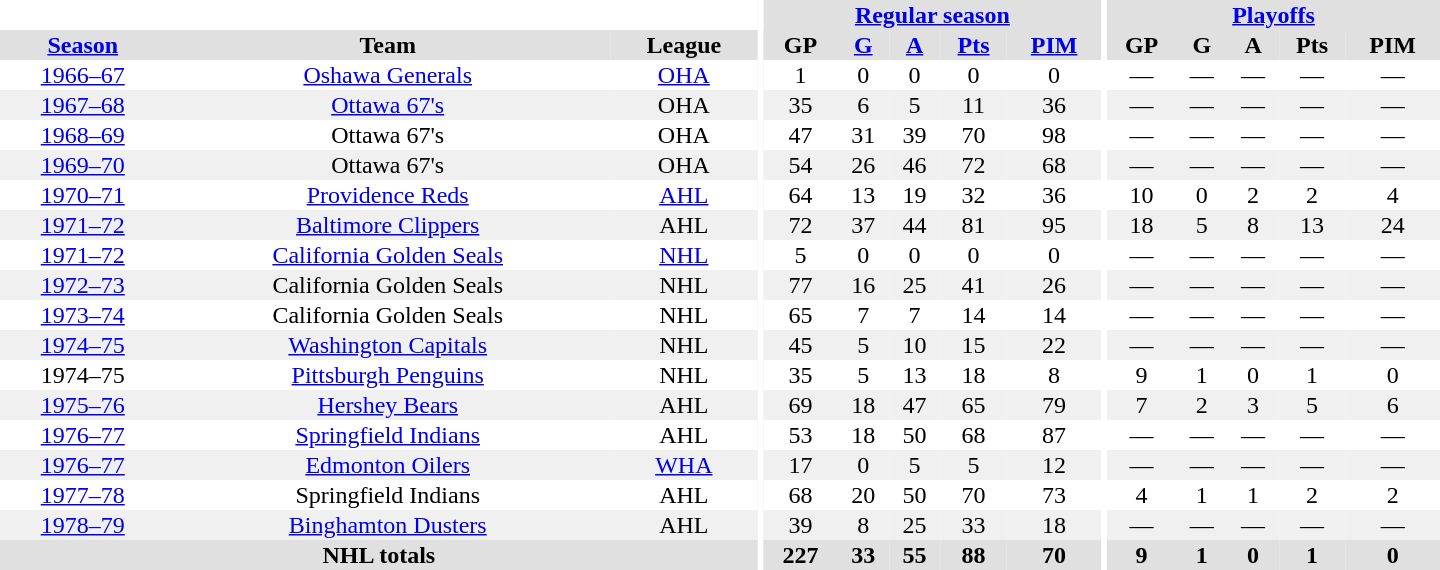<table border="0" cellpadding="1" cellspacing="0" style="text-align:center; width:60em">
<tr bgcolor="#e0e0e0">
<th colspan="3" bgcolor="#ffffff"></th>
<th rowspan="100" bgcolor="#ffffff"></th>
<th colspan="5"><a href='#'>Regular season</a></th>
<th rowspan="100" bgcolor="#ffffff"></th>
<th colspan="5"><a href='#'>Playoffs</a></th>
</tr>
<tr bgcolor="#e0e0e0">
<th><a href='#'>Season</a></th>
<th>Team</th>
<th>League</th>
<th>GP</th>
<th><a href='#'>G</a></th>
<th><a href='#'>A</a></th>
<th><a href='#'>Pts</a></th>
<th><a href='#'>PIM</a></th>
<th>GP</th>
<th>G</th>
<th>A</th>
<th>Pts</th>
<th>PIM</th>
</tr>
<tr>
<td><a href='#'>1966–67</a></td>
<td><a href='#'>Oshawa Generals</a></td>
<td><a href='#'>OHA</a></td>
<td>1</td>
<td>0</td>
<td>0</td>
<td>0</td>
<td>0</td>
<td>—</td>
<td>—</td>
<td>—</td>
<td>—</td>
<td>—</td>
</tr>
<tr bgcolor="#f0f0f0">
<td><a href='#'>1967–68</a></td>
<td><a href='#'>Ottawa 67's</a></td>
<td>OHA</td>
<td>35</td>
<td>6</td>
<td>5</td>
<td>11</td>
<td>36</td>
<td>—</td>
<td>—</td>
<td>—</td>
<td>—</td>
<td>—</td>
</tr>
<tr>
<td><a href='#'>1968–69</a></td>
<td>Ottawa 67's</td>
<td>OHA</td>
<td>47</td>
<td>31</td>
<td>39</td>
<td>70</td>
<td>98</td>
<td>—</td>
<td>—</td>
<td>—</td>
<td>—</td>
<td>—</td>
</tr>
<tr bgcolor="#f0f0f0">
<td><a href='#'>1969–70</a></td>
<td>Ottawa 67's</td>
<td>OHA</td>
<td>54</td>
<td>26</td>
<td>46</td>
<td>72</td>
<td>68</td>
<td>—</td>
<td>—</td>
<td>—</td>
<td>—</td>
<td>—</td>
</tr>
<tr>
<td><a href='#'>1970–71</a></td>
<td><a href='#'>Providence Reds</a></td>
<td><a href='#'>AHL</a></td>
<td>64</td>
<td>13</td>
<td>19</td>
<td>32</td>
<td>36</td>
<td>10</td>
<td>0</td>
<td>2</td>
<td>2</td>
<td>4</td>
</tr>
<tr bgcolor="#f0f0f0">
<td><a href='#'>1971–72</a></td>
<td><a href='#'>Baltimore Clippers</a></td>
<td>AHL</td>
<td>72</td>
<td>37</td>
<td>44</td>
<td>81</td>
<td>95</td>
<td>18</td>
<td>5</td>
<td>8</td>
<td>13</td>
<td>24</td>
</tr>
<tr>
<td><a href='#'>1971–72</a></td>
<td><a href='#'>California Golden Seals</a></td>
<td><a href='#'>NHL</a></td>
<td>5</td>
<td>0</td>
<td>0</td>
<td>0</td>
<td>0</td>
<td>—</td>
<td>—</td>
<td>—</td>
<td>—</td>
<td>—</td>
</tr>
<tr bgcolor="#f0f0f0">
<td><a href='#'>1972–73</a></td>
<td>California Golden Seals</td>
<td>NHL</td>
<td>77</td>
<td>16</td>
<td>25</td>
<td>41</td>
<td>26</td>
<td>—</td>
<td>—</td>
<td>—</td>
<td>—</td>
<td>—</td>
</tr>
<tr>
<td><a href='#'>1973–74</a></td>
<td>California Golden Seals</td>
<td>NHL</td>
<td>65</td>
<td>7</td>
<td>7</td>
<td>14</td>
<td>14</td>
<td>—</td>
<td>—</td>
<td>—</td>
<td>—</td>
<td>—</td>
</tr>
<tr bgcolor="#f0f0f0">
<td><a href='#'>1974–75</a></td>
<td><a href='#'>Washington Capitals</a></td>
<td>NHL</td>
<td>45</td>
<td>5</td>
<td>10</td>
<td>15</td>
<td>22</td>
<td>—</td>
<td>—</td>
<td>—</td>
<td>—</td>
<td>—</td>
</tr>
<tr>
<td>1974–75</td>
<td><a href='#'>Pittsburgh Penguins</a></td>
<td>NHL</td>
<td>35</td>
<td>5</td>
<td>13</td>
<td>18</td>
<td>8</td>
<td>9</td>
<td>1</td>
<td>0</td>
<td>1</td>
<td>0</td>
</tr>
<tr bgcolor="#f0f0f0">
<td><a href='#'>1975–76</a></td>
<td><a href='#'>Hershey Bears</a></td>
<td>AHL</td>
<td>69</td>
<td>18</td>
<td>47</td>
<td>65</td>
<td>79</td>
<td>7</td>
<td>2</td>
<td>3</td>
<td>5</td>
<td>6</td>
</tr>
<tr>
<td><a href='#'>1976–77</a></td>
<td><a href='#'>Springfield Indians</a></td>
<td>AHL</td>
<td>53</td>
<td>18</td>
<td>50</td>
<td>68</td>
<td>87</td>
<td>—</td>
<td>—</td>
<td>—</td>
<td>—</td>
<td>—</td>
</tr>
<tr bgcolor="#f0f0f0">
<td><a href='#'>1976–77</a></td>
<td><a href='#'>Edmonton Oilers</a></td>
<td><a href='#'>WHA</a></td>
<td>17</td>
<td>0</td>
<td>5</td>
<td>5</td>
<td>12</td>
<td>—</td>
<td>—</td>
<td>—</td>
<td>—</td>
<td>—</td>
</tr>
<tr>
<td><a href='#'>1977–78</a></td>
<td>Springfield Indians</td>
<td>AHL</td>
<td>68</td>
<td>20</td>
<td>50</td>
<td>70</td>
<td>73</td>
<td>4</td>
<td>1</td>
<td>1</td>
<td>2</td>
<td>2</td>
</tr>
<tr bgcolor="#f0f0f0">
<td><a href='#'>1978–79</a></td>
<td><a href='#'>Binghamton Dusters</a></td>
<td>AHL</td>
<td>39</td>
<td>8</td>
<td>25</td>
<td>33</td>
<td>18</td>
<td>—</td>
<td>—</td>
<td>—</td>
<td>—</td>
<td>—</td>
</tr>
<tr bgcolor="#e0e0e0">
<th colspan="3">NHL totals</th>
<th>227</th>
<th>33</th>
<th>55</th>
<th>88</th>
<th>70</th>
<th>9</th>
<th>1</th>
<th>0</th>
<th>1</th>
<th>0</th>
</tr>
</table>
